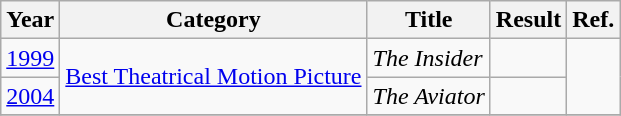<table class="wikitable unsortable">
<tr>
<th>Year</th>
<th>Category</th>
<th>Title</th>
<th>Result</th>
<th>Ref.</th>
</tr>
<tr>
<td><a href='#'>1999</a></td>
<td rowspan=2><a href='#'>Best Theatrical Motion Picture</a></td>
<td><em>The Insider</em></td>
<td></td>
<td rowspan=2></td>
</tr>
<tr>
<td><a href='#'>2004</a></td>
<td><em>The Aviator</em></td>
<td></td>
</tr>
<tr>
</tr>
</table>
